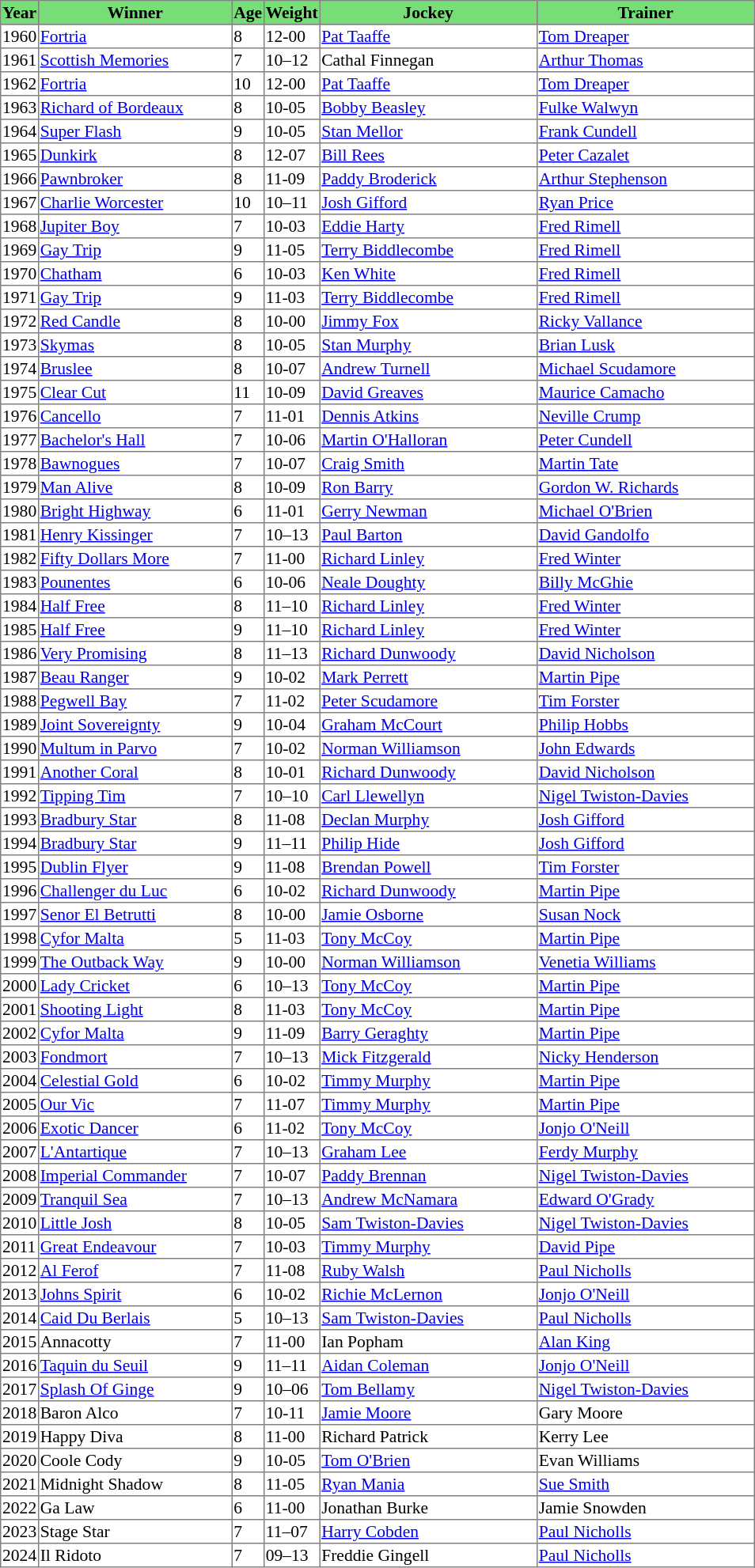<table class = "sortable" | border="1" style="border-collapse: collapse; font-size:90%">
<tr bgcolor="#77dd77" align="center">
<th>Year</th>
<th>Winner</th>
<th>Age</th>
<th>Weight</th>
<th>Jockey</th>
<th>Trainer</th>
</tr>
<tr>
<td>1960</td>
<td width=160px><a href='#'>Fortria</a></td>
<td>8</td>
<td>12-00</td>
<td width=180px><a href='#'>Pat Taaffe</a></td>
<td width=180px><a href='#'>Tom Dreaper</a></td>
</tr>
<tr>
<td>1961</td>
<td><a href='#'>Scottish Memories</a></td>
<td>7</td>
<td>10–12</td>
<td>Cathal Finnegan</td>
<td><a href='#'>Arthur Thomas</a></td>
</tr>
<tr>
<td>1962</td>
<td><a href='#'>Fortria</a></td>
<td>10</td>
<td>12-00</td>
<td><a href='#'>Pat Taaffe</a></td>
<td><a href='#'>Tom Dreaper</a></td>
</tr>
<tr>
<td>1963</td>
<td><a href='#'>Richard of Bordeaux</a></td>
<td>8</td>
<td>10-05</td>
<td><a href='#'>Bobby Beasley</a></td>
<td><a href='#'>Fulke Walwyn</a></td>
</tr>
<tr>
<td>1964</td>
<td><a href='#'>Super Flash</a></td>
<td>9</td>
<td>10-05</td>
<td><a href='#'>Stan Mellor</a></td>
<td><a href='#'>Frank Cundell</a></td>
</tr>
<tr>
<td>1965</td>
<td><a href='#'>Dunkirk</a></td>
<td>8</td>
<td>12-07</td>
<td><a href='#'>Bill Rees</a></td>
<td><a href='#'>Peter Cazalet</a></td>
</tr>
<tr>
<td>1966</td>
<td><a href='#'>Pawnbroker</a></td>
<td>8</td>
<td>11-09</td>
<td><a href='#'>Paddy Broderick</a></td>
<td><a href='#'>Arthur Stephenson</a></td>
</tr>
<tr>
<td>1967</td>
<td><a href='#'>Charlie Worcester</a></td>
<td>10</td>
<td>10–11</td>
<td><a href='#'>Josh Gifford</a></td>
<td><a href='#'>Ryan Price</a></td>
</tr>
<tr>
<td>1968</td>
<td><a href='#'>Jupiter Boy</a></td>
<td>7</td>
<td>10-03</td>
<td><a href='#'>Eddie Harty</a></td>
<td><a href='#'>Fred Rimell</a></td>
</tr>
<tr>
<td>1969</td>
<td><a href='#'>Gay Trip</a></td>
<td>9</td>
<td>11-05</td>
<td><a href='#'>Terry Biddlecombe</a></td>
<td><a href='#'>Fred Rimell</a></td>
</tr>
<tr>
<td>1970</td>
<td><a href='#'>Chatham</a></td>
<td>6</td>
<td>10-03</td>
<td><a href='#'>Ken White</a></td>
<td><a href='#'>Fred Rimell</a></td>
</tr>
<tr>
<td>1971</td>
<td><a href='#'>Gay Trip</a></td>
<td>9</td>
<td>11-03</td>
<td><a href='#'>Terry Biddlecombe</a></td>
<td><a href='#'>Fred Rimell</a></td>
</tr>
<tr>
<td>1972</td>
<td><a href='#'>Red Candle</a></td>
<td>8</td>
<td>10-00</td>
<td><a href='#'>Jimmy Fox</a></td>
<td><a href='#'>Ricky Vallance</a></td>
</tr>
<tr>
<td>1973</td>
<td><a href='#'>Skymas</a></td>
<td>8</td>
<td>10-05</td>
<td><a href='#'>Stan Murphy</a></td>
<td><a href='#'>Brian Lusk</a></td>
</tr>
<tr>
<td>1974</td>
<td><a href='#'>Bruslee</a></td>
<td>8</td>
<td>10-07</td>
<td><a href='#'>Andrew Turnell</a></td>
<td><a href='#'>Michael Scudamore</a></td>
</tr>
<tr>
<td>1975</td>
<td><a href='#'>Clear Cut</a></td>
<td>11</td>
<td>10-09</td>
<td><a href='#'>David Greaves</a></td>
<td><a href='#'>Maurice Camacho</a></td>
</tr>
<tr>
<td>1976</td>
<td><a href='#'>Cancello</a> </td>
<td>7</td>
<td>11-01</td>
<td><a href='#'>Dennis Atkins</a></td>
<td><a href='#'>Neville Crump</a></td>
</tr>
<tr>
<td>1977</td>
<td><a href='#'>Bachelor's Hall</a></td>
<td>7</td>
<td>10-06</td>
<td><a href='#'>Martin O'Halloran</a></td>
<td><a href='#'>Peter Cundell</a></td>
</tr>
<tr>
<td>1978</td>
<td><a href='#'>Bawnogues</a></td>
<td>7</td>
<td>10-07</td>
<td><a href='#'>Craig Smith</a></td>
<td><a href='#'>Martin Tate</a></td>
</tr>
<tr>
<td>1979</td>
<td><a href='#'>Man Alive</a></td>
<td>8</td>
<td>10-09</td>
<td><a href='#'>Ron Barry</a></td>
<td><a href='#'>Gordon W. Richards</a></td>
</tr>
<tr>
<td>1980</td>
<td><a href='#'>Bright Highway</a></td>
<td>6</td>
<td>11-01</td>
<td><a href='#'>Gerry Newman</a></td>
<td><a href='#'>Michael O'Brien</a></td>
</tr>
<tr>
<td>1981</td>
<td><a href='#'>Henry Kissinger</a></td>
<td>7</td>
<td>10–13</td>
<td><a href='#'>Paul Barton</a></td>
<td><a href='#'>David Gandolfo</a></td>
</tr>
<tr>
<td>1982</td>
<td><a href='#'>Fifty Dollars More</a></td>
<td>7</td>
<td>11-00</td>
<td><a href='#'>Richard Linley</a></td>
<td><a href='#'>Fred Winter</a></td>
</tr>
<tr>
<td>1983</td>
<td><a href='#'>Pounentes</a></td>
<td>6</td>
<td>10-06</td>
<td><a href='#'>Neale Doughty</a></td>
<td><a href='#'>Billy McGhie</a></td>
</tr>
<tr>
<td>1984</td>
<td><a href='#'>Half Free</a></td>
<td>8</td>
<td>11–10</td>
<td><a href='#'>Richard Linley</a></td>
<td><a href='#'>Fred Winter</a></td>
</tr>
<tr>
<td>1985</td>
<td><a href='#'>Half Free</a></td>
<td>9</td>
<td>11–10</td>
<td><a href='#'>Richard Linley</a></td>
<td><a href='#'>Fred Winter</a></td>
</tr>
<tr>
<td>1986</td>
<td><a href='#'>Very Promising</a></td>
<td>8</td>
<td>11–13</td>
<td><a href='#'>Richard Dunwoody</a></td>
<td><a href='#'>David Nicholson</a></td>
</tr>
<tr>
<td>1987</td>
<td><a href='#'>Beau Ranger</a></td>
<td>9</td>
<td>10-02</td>
<td><a href='#'>Mark Perrett</a></td>
<td><a href='#'>Martin Pipe</a></td>
</tr>
<tr>
<td>1988</td>
<td><a href='#'>Pegwell Bay</a></td>
<td>7</td>
<td>11-02</td>
<td><a href='#'>Peter Scudamore</a></td>
<td><a href='#'>Tim Forster</a></td>
</tr>
<tr>
<td>1989</td>
<td><a href='#'>Joint Sovereignty</a></td>
<td>9</td>
<td>10-04</td>
<td><a href='#'>Graham McCourt</a></td>
<td><a href='#'>Philip Hobbs</a></td>
</tr>
<tr>
<td>1990</td>
<td><a href='#'>Multum in Parvo</a></td>
<td>7</td>
<td>10-02</td>
<td><a href='#'>Norman Williamson</a></td>
<td><a href='#'>John Edwards</a></td>
</tr>
<tr>
<td>1991</td>
<td><a href='#'>Another Coral</a></td>
<td>8</td>
<td>10-01</td>
<td><a href='#'>Richard Dunwoody</a></td>
<td><a href='#'>David Nicholson</a></td>
</tr>
<tr>
<td>1992</td>
<td><a href='#'>Tipping Tim</a></td>
<td>7</td>
<td>10–10</td>
<td><a href='#'>Carl Llewellyn</a></td>
<td><a href='#'>Nigel Twiston-Davies</a></td>
</tr>
<tr>
<td>1993</td>
<td><a href='#'>Bradbury Star</a></td>
<td>8</td>
<td>11-08</td>
<td><a href='#'>Declan Murphy</a></td>
<td><a href='#'>Josh Gifford</a></td>
</tr>
<tr>
<td>1994</td>
<td><a href='#'>Bradbury Star</a></td>
<td>9</td>
<td>11–11</td>
<td><a href='#'>Philip Hide</a></td>
<td><a href='#'>Josh Gifford</a></td>
</tr>
<tr>
<td>1995</td>
<td><a href='#'>Dublin Flyer</a></td>
<td>9</td>
<td>11-08</td>
<td><a href='#'>Brendan Powell</a></td>
<td><a href='#'>Tim Forster</a></td>
</tr>
<tr>
<td>1996</td>
<td><a href='#'>Challenger du Luc</a></td>
<td>6</td>
<td>10-02</td>
<td><a href='#'>Richard Dunwoody</a></td>
<td><a href='#'>Martin Pipe</a></td>
</tr>
<tr>
<td>1997</td>
<td><a href='#'>Senor El Betrutti</a></td>
<td>8</td>
<td>10-00</td>
<td><a href='#'>Jamie Osborne</a></td>
<td><a href='#'>Susan Nock</a></td>
</tr>
<tr>
<td>1998</td>
<td><a href='#'>Cyfor Malta</a></td>
<td>5</td>
<td>11-03</td>
<td><a href='#'>Tony McCoy</a></td>
<td><a href='#'>Martin Pipe</a></td>
</tr>
<tr>
<td>1999</td>
<td><a href='#'>The Outback Way</a></td>
<td>9</td>
<td>10-00</td>
<td><a href='#'>Norman Williamson</a></td>
<td><a href='#'>Venetia Williams</a></td>
</tr>
<tr>
<td>2000</td>
<td><a href='#'>Lady Cricket</a></td>
<td>6</td>
<td>10–13</td>
<td><a href='#'>Tony McCoy</a></td>
<td><a href='#'>Martin Pipe</a></td>
</tr>
<tr>
<td>2001</td>
<td><a href='#'>Shooting Light</a></td>
<td>8</td>
<td>11-03</td>
<td><a href='#'>Tony McCoy</a></td>
<td><a href='#'>Martin Pipe</a></td>
</tr>
<tr>
<td>2002</td>
<td><a href='#'>Cyfor Malta</a></td>
<td>9</td>
<td>11-09</td>
<td><a href='#'>Barry Geraghty</a></td>
<td><a href='#'>Martin Pipe</a></td>
</tr>
<tr>
<td>2003</td>
<td><a href='#'>Fondmort</a></td>
<td>7</td>
<td>10–13</td>
<td><a href='#'>Mick Fitzgerald</a></td>
<td><a href='#'>Nicky Henderson</a></td>
</tr>
<tr>
<td>2004</td>
<td><a href='#'>Celestial Gold</a></td>
<td>6</td>
<td>10-02</td>
<td><a href='#'>Timmy Murphy</a></td>
<td><a href='#'>Martin Pipe</a></td>
</tr>
<tr>
<td>2005</td>
<td><a href='#'>Our Vic</a></td>
<td>7</td>
<td>11-07</td>
<td><a href='#'>Timmy Murphy</a></td>
<td><a href='#'>Martin Pipe</a></td>
</tr>
<tr>
<td>2006</td>
<td><a href='#'>Exotic Dancer</a></td>
<td>6</td>
<td>11-02</td>
<td><a href='#'>Tony McCoy</a></td>
<td><a href='#'>Jonjo O'Neill</a></td>
</tr>
<tr>
<td>2007</td>
<td><a href='#'>L'Antartique</a></td>
<td>7</td>
<td>10–13</td>
<td><a href='#'>Graham Lee</a></td>
<td><a href='#'>Ferdy Murphy</a></td>
</tr>
<tr>
<td>2008</td>
<td><a href='#'>Imperial Commander</a></td>
<td>7</td>
<td>10-07</td>
<td><a href='#'>Paddy Brennan</a></td>
<td><a href='#'>Nigel Twiston-Davies</a></td>
</tr>
<tr>
<td>2009</td>
<td><a href='#'>Tranquil Sea</a></td>
<td>7</td>
<td>10–13</td>
<td><a href='#'>Andrew McNamara</a></td>
<td><a href='#'>Edward O'Grady</a></td>
</tr>
<tr>
<td>2010</td>
<td><a href='#'>Little Josh</a></td>
<td>8</td>
<td>10-05</td>
<td><a href='#'>Sam Twiston-Davies</a></td>
<td><a href='#'>Nigel Twiston-Davies</a></td>
</tr>
<tr>
<td>2011</td>
<td><a href='#'>Great Endeavour</a></td>
<td>7</td>
<td>10-03</td>
<td><a href='#'>Timmy Murphy</a></td>
<td><a href='#'>David Pipe</a></td>
</tr>
<tr>
<td>2012</td>
<td><a href='#'>Al Ferof</a></td>
<td>7</td>
<td>11-08</td>
<td><a href='#'>Ruby Walsh</a></td>
<td><a href='#'>Paul Nicholls</a></td>
</tr>
<tr>
<td>2013</td>
<td><a href='#'>Johns Spirit</a></td>
<td>6</td>
<td>10-02</td>
<td><a href='#'>Richie McLernon</a></td>
<td><a href='#'>Jonjo O'Neill</a></td>
</tr>
<tr>
<td>2014</td>
<td><a href='#'>Caid Du Berlais</a></td>
<td>5</td>
<td>10–13</td>
<td><a href='#'>Sam Twiston-Davies</a></td>
<td><a href='#'>Paul Nicholls</a></td>
</tr>
<tr>
<td>2015</td>
<td>Annacotty</td>
<td>7</td>
<td>11-00</td>
<td>Ian Popham</td>
<td><a href='#'>Alan King</a></td>
</tr>
<tr>
<td>2016</td>
<td><a href='#'>Taquin du Seuil</a></td>
<td>9</td>
<td>11–11</td>
<td><a href='#'>Aidan Coleman</a></td>
<td><a href='#'>Jonjo O'Neill</a></td>
</tr>
<tr>
<td>2017</td>
<td><a href='#'>Splash Of Ginge</a></td>
<td>9</td>
<td>10–06</td>
<td><a href='#'>Tom Bellamy</a></td>
<td><a href='#'>Nigel Twiston-Davies</a></td>
</tr>
<tr>
<td>2018</td>
<td>Baron Alco</td>
<td>7</td>
<td>10-11</td>
<td><a href='#'>Jamie Moore</a></td>
<td>Gary Moore</td>
</tr>
<tr>
<td>2019</td>
<td>Happy Diva</td>
<td>8</td>
<td>11-00</td>
<td>Richard Patrick</td>
<td>Kerry Lee</td>
</tr>
<tr>
<td>2020</td>
<td>Coole Cody</td>
<td>9</td>
<td>10-05</td>
<td><a href='#'>Tom O'Brien</a></td>
<td>Evan Williams</td>
</tr>
<tr>
<td>2021</td>
<td>Midnight Shadow</td>
<td>8</td>
<td>11-05</td>
<td><a href='#'>Ryan Mania</a></td>
<td><a href='#'>Sue Smith</a></td>
</tr>
<tr>
<td>2022</td>
<td>Ga Law</td>
<td>6</td>
<td>11-00</td>
<td>Jonathan Burke</td>
<td>Jamie Snowden</td>
</tr>
<tr>
<td>2023</td>
<td>Stage Star</td>
<td>7</td>
<td>11–07</td>
<td><a href='#'>Harry Cobden</a></td>
<td><a href='#'>Paul Nicholls</a></td>
</tr>
<tr>
<td>2024</td>
<td>Il Ridoto</td>
<td>7</td>
<td>09–13</td>
<td>Freddie Gingell</td>
<td><a href='#'>Paul Nicholls</a></td>
</tr>
</table>
